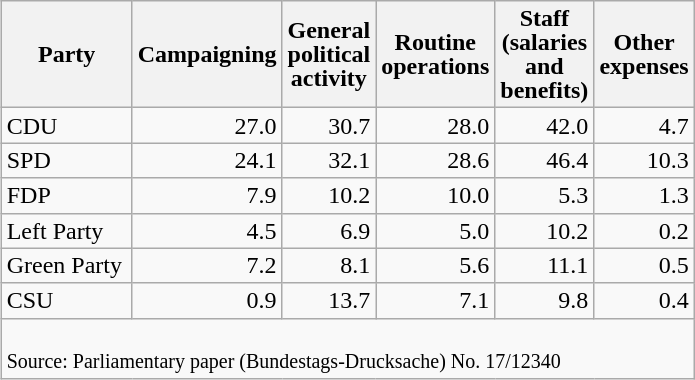<table class="wikitable sortable" style="border:1px black; line-height:1em; float:right; margin-left:1em;text-align: right;">
<tr>
<th style="width:80px;">Party</th>
<th style="width:40px;">Campaigning</th>
<th style="width:40px;">General political activity</th>
<th style="width:40px;">Routine operations</th>
<th style="width:40px;">Staff (salaries and benefits)</th>
<th style="width:40px;">Other expenses</th>
</tr>
<tr>
<td style="text-align: left;">CDU</td>
<td>27.0</td>
<td>30.7</td>
<td>28.0</td>
<td>42.0</td>
<td>4.7</td>
</tr>
<tr>
<td style="text-align: left;">SPD</td>
<td>24.1</td>
<td>32.1</td>
<td>28.6</td>
<td>46.4</td>
<td>10.3</td>
</tr>
<tr>
<td style="text-align: left;">FDP</td>
<td>7.9</td>
<td>10.2</td>
<td>10.0</td>
<td>5.3</td>
<td>1.3</td>
</tr>
<tr>
<td style="text-align: left;">Left Party</td>
<td>4.5</td>
<td>6.9</td>
<td>5.0</td>
<td>10.2</td>
<td>0.2</td>
</tr>
<tr>
<td style="text-align: left;">Green Party</td>
<td>7.2</td>
<td>8.1</td>
<td>5.6</td>
<td>11.1</td>
<td>0.5</td>
</tr>
<tr>
<td style="text-align: left;">CSU</td>
<td>0.9</td>
<td>13.7</td>
<td>7.1</td>
<td>9.8</td>
<td>0.4</td>
</tr>
<tr class="sortbottom">
<td colspan="6" style="text-align:left;"><br><small> Source: Parliamentary paper (Bundestags-Drucksache) No. 17/12340</small></td>
</tr>
</table>
